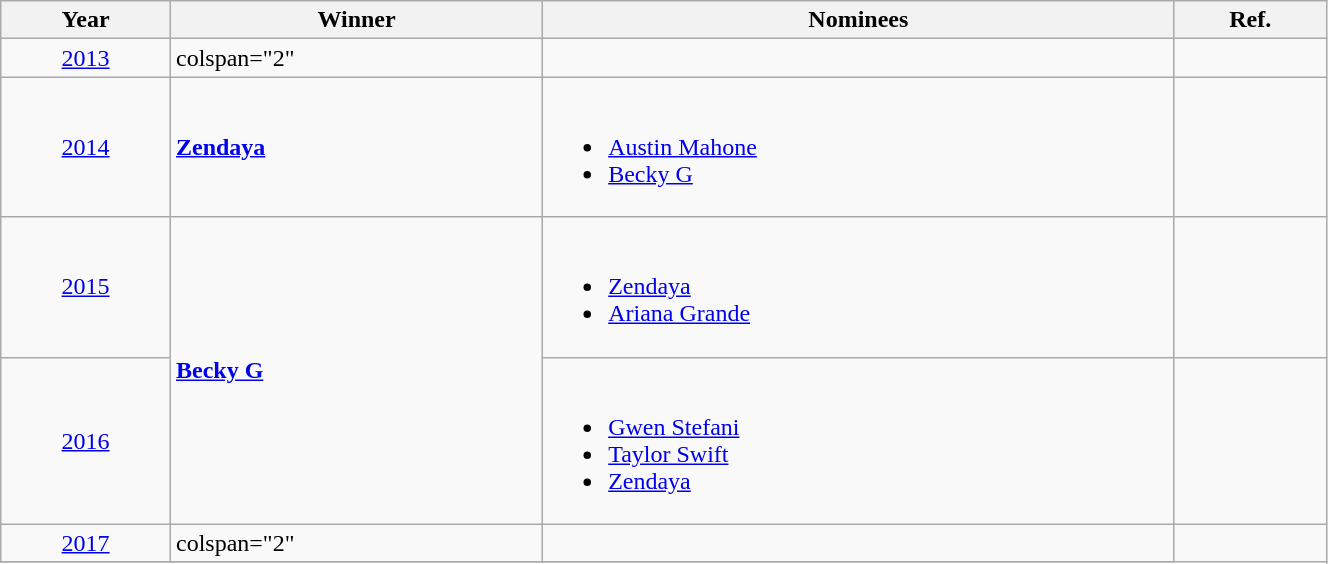<table class="wikitable" width=70%>
<tr>
<th>Year</th>
<th>Winner</th>
<th>Nominees</th>
<th>Ref.</th>
</tr>
<tr>
<td align="center"><a href='#'>2013</a></td>
<td>colspan="2" </td>
<td align="center"></td>
</tr>
<tr>
<td align="center"><a href='#'>2014</a></td>
<td><strong><a href='#'>Zendaya</a></strong></td>
<td><br><ul><li><a href='#'>Austin Mahone</a></li><li><a href='#'>Becky G</a></li></ul></td>
<td align="center"></td>
</tr>
<tr>
<td align="center"><a href='#'>2015</a></td>
<td rowspan="2"><strong><a href='#'>Becky G</a></strong></td>
<td><br><ul><li><a href='#'>Zendaya</a></li><li><a href='#'>Ariana Grande</a></li></ul></td>
<td align="center"></td>
</tr>
<tr>
<td align="center"><a href='#'>2016</a></td>
<td><br><ul><li><a href='#'>Gwen Stefani</a></li><li><a href='#'>Taylor Swift</a></li><li><a href='#'>Zendaya</a></li></ul></td>
<td align="center"></td>
</tr>
<tr>
<td align="center"><a href='#'>2017</a></td>
<td>colspan="2" </td>
<td></td>
</tr>
<tr>
</tr>
</table>
